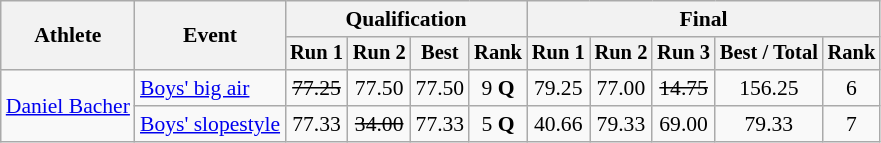<table class="wikitable" style="font-size:90%">
<tr>
<th rowspan=2>Athlete</th>
<th rowspan=2>Event</th>
<th colspan=4>Qualification</th>
<th colspan=5>Final</th>
</tr>
<tr style="font-size:95%">
<th>Run 1</th>
<th>Run 2</th>
<th>Best</th>
<th>Rank</th>
<th>Run 1</th>
<th>Run 2</th>
<th>Run 3</th>
<th>Best / Total</th>
<th>Rank</th>
</tr>
<tr align=center>
<td align=left rowspan=2><a href='#'>Daniel Bacher</a></td>
<td align=left><a href='#'>Boys' big air</a></td>
<td><s>77.25</s></td>
<td>77.50</td>
<td>77.50</td>
<td>9 <strong>Q</strong></td>
<td>79.25</td>
<td>77.00</td>
<td><s>14.75</s></td>
<td>156.25</td>
<td>6</td>
</tr>
<tr align=center>
<td align=left><a href='#'>Boys' slopestyle</a></td>
<td>77.33</td>
<td><s>34.00</s></td>
<td>77.33</td>
<td>5 <strong>Q</strong></td>
<td>40.66</td>
<td>79.33</td>
<td>69.00</td>
<td>79.33</td>
<td>7</td>
</tr>
</table>
